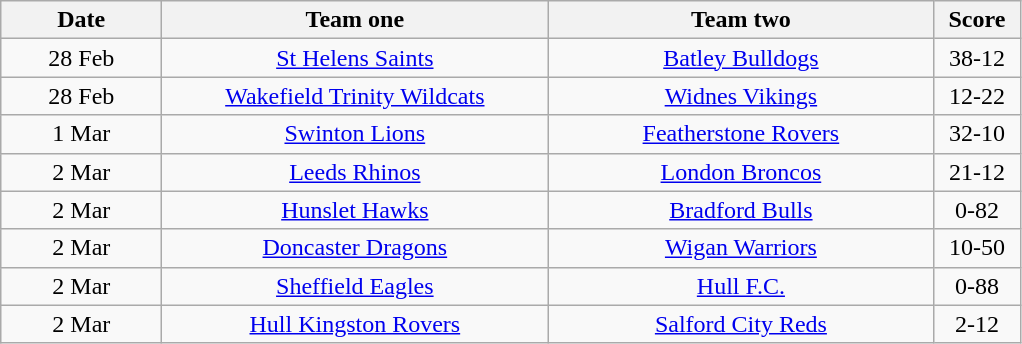<table class="wikitable" style="text-align: center">
<tr>
<th width=100>Date</th>
<th width=250>Team one</th>
<th width=250>Team two</th>
<th width=50>Score</th>
</tr>
<tr>
<td>28 Feb</td>
<td><a href='#'>St Helens Saints</a></td>
<td><a href='#'>Batley Bulldogs</a></td>
<td>38-12</td>
</tr>
<tr>
<td>28 Feb</td>
<td><a href='#'>Wakefield Trinity Wildcats</a></td>
<td><a href='#'>Widnes Vikings</a></td>
<td>12-22</td>
</tr>
<tr>
<td>1 Mar</td>
<td><a href='#'>Swinton Lions</a></td>
<td><a href='#'>Featherstone Rovers</a></td>
<td>32-10</td>
</tr>
<tr>
<td>2 Mar</td>
<td><a href='#'>Leeds Rhinos</a></td>
<td><a href='#'>London Broncos</a></td>
<td>21-12</td>
</tr>
<tr>
<td>2 Mar</td>
<td><a href='#'>Hunslet Hawks</a></td>
<td><a href='#'>Bradford Bulls</a></td>
<td>0-82</td>
</tr>
<tr>
<td>2 Mar</td>
<td><a href='#'>Doncaster Dragons</a></td>
<td><a href='#'>Wigan Warriors</a></td>
<td>10-50</td>
</tr>
<tr>
<td>2 Mar</td>
<td><a href='#'>Sheffield Eagles</a></td>
<td><a href='#'>Hull F.C.</a></td>
<td>0-88</td>
</tr>
<tr>
<td>2 Mar</td>
<td><a href='#'>Hull Kingston Rovers</a></td>
<td><a href='#'>Salford City Reds</a></td>
<td>2-12</td>
</tr>
</table>
